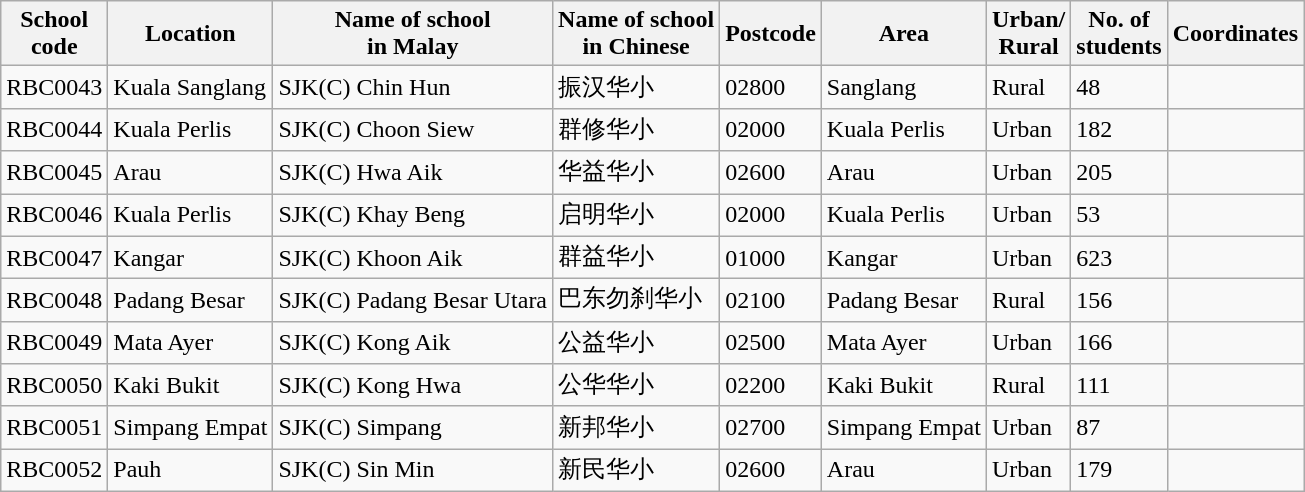<table class="wikitable sortable">
<tr>
<th>School<br>code</th>
<th>Location</th>
<th>Name of school<br>in Malay</th>
<th>Name of school<br>in Chinese</th>
<th>Postcode</th>
<th>Area</th>
<th>Urban/<br>Rural</th>
<th>No. of<br>students</th>
<th>Coordinates</th>
</tr>
<tr>
<td>RBC0043</td>
<td>Kuala Sanglang</td>
<td>SJK(C) Chin Hun</td>
<td>振汉华小</td>
<td>02800</td>
<td>Sanglang</td>
<td>Rural</td>
<td>48</td>
<td></td>
</tr>
<tr>
<td>RBC0044</td>
<td>Kuala Perlis</td>
<td>SJK(C) Choon Siew</td>
<td>群修华小</td>
<td>02000</td>
<td>Kuala Perlis</td>
<td>Urban</td>
<td>182</td>
<td></td>
</tr>
<tr>
<td>RBC0045</td>
<td>Arau</td>
<td>SJK(C) Hwa Aik</td>
<td>华益华小</td>
<td>02600</td>
<td>Arau</td>
<td>Urban</td>
<td>205</td>
<td></td>
</tr>
<tr>
<td>RBC0046</td>
<td>Kuala Perlis</td>
<td>SJK(C) Khay Beng</td>
<td>启明华小</td>
<td>02000</td>
<td>Kuala Perlis</td>
<td>Urban</td>
<td>53</td>
<td></td>
</tr>
<tr>
<td>RBC0047</td>
<td>Kangar</td>
<td>SJK(C) Khoon Aik</td>
<td>群益华小</td>
<td>01000</td>
<td>Kangar</td>
<td>Urban</td>
<td>623</td>
<td></td>
</tr>
<tr>
<td>RBC0048</td>
<td>Padang Besar</td>
<td>SJK(C) Padang Besar Utara</td>
<td>巴东勿刹华小</td>
<td>02100</td>
<td>Padang Besar</td>
<td>Rural</td>
<td>156</td>
<td></td>
</tr>
<tr>
<td>RBC0049</td>
<td>Mata Ayer</td>
<td>SJK(C) Kong Aik</td>
<td>公益华小</td>
<td>02500</td>
<td>Mata Ayer</td>
<td>Urban</td>
<td>166</td>
<td></td>
</tr>
<tr>
<td>RBC0050</td>
<td>Kaki Bukit</td>
<td>SJK(C) Kong Hwa</td>
<td>公华华小</td>
<td>02200</td>
<td>Kaki Bukit</td>
<td>Rural</td>
<td>111</td>
<td></td>
</tr>
<tr>
<td>RBC0051</td>
<td>Simpang Empat</td>
<td>SJK(C) Simpang</td>
<td>新邦华小</td>
<td>02700</td>
<td>Simpang Empat</td>
<td>Urban</td>
<td>87</td>
<td></td>
</tr>
<tr>
<td>RBC0052</td>
<td>Pauh</td>
<td>SJK(C) Sin Min</td>
<td>新民华小</td>
<td>02600</td>
<td>Arau</td>
<td>Urban</td>
<td>179</td>
<td></td>
</tr>
</table>
